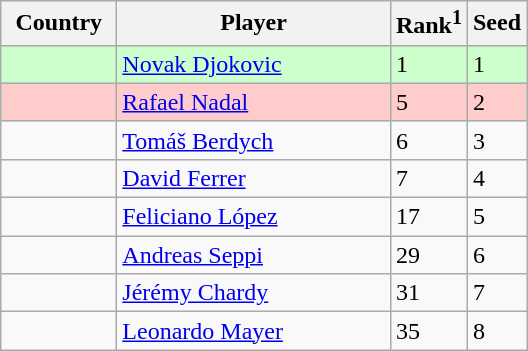<table class="sortable wikitable">
<tr>
<th width=70>Country</th>
<th width=175>Player</th>
<th>Rank<sup>1</sup></th>
<th>Seed</th>
</tr>
<tr style="background:#cfc;">
<td></td>
<td><a href='#'>Novak Djokovic</a></td>
<td>1</td>
<td>1</td>
</tr>
<tr style="background:#fcc;">
<td></td>
<td><a href='#'>Rafael Nadal</a></td>
<td>5</td>
<td>2</td>
</tr>
<tr>
<td></td>
<td><a href='#'>Tomáš Berdych</a></td>
<td>6</td>
<td>3</td>
</tr>
<tr>
<td></td>
<td><a href='#'>David Ferrer</a></td>
<td>7</td>
<td>4</td>
</tr>
<tr>
<td></td>
<td><a href='#'>Feliciano López</a></td>
<td>17</td>
<td>5</td>
</tr>
<tr>
<td></td>
<td><a href='#'>Andreas Seppi</a></td>
<td>29</td>
<td>6</td>
</tr>
<tr>
<td></td>
<td><a href='#'>Jérémy Chardy</a></td>
<td>31</td>
<td>7</td>
</tr>
<tr>
<td></td>
<td><a href='#'>Leonardo Mayer</a></td>
<td>35</td>
<td>8</td>
</tr>
</table>
